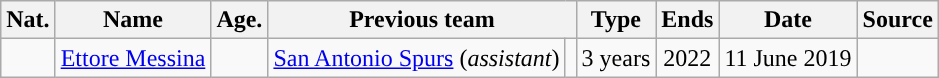<table class="wikitable sortable">
<tr>
<th>Nat.</th>
<th>Name</th>
<th>Age.</th>
<th colspan=2>Previous team</th>
<th>Type</th>
<th>Ends</th>
<th>Date</th>
<th>Source</th>
</tr>
<tr>
<td style="text-align: center;"></td>
<td><a href='#'>Ettore Messina</a></td>
<td style="text-align: center;"></td>
<td><a href='#'>San Antonio Spurs</a> (<em>assistant</em>)</td>
<td style="text-align: center;"></td>
<td style="text-align: center;">3 years</td>
<td style="text-align: center;">2022</td>
<td style="text-align: center;">11 June 2019</td>
<td style="text-align: center;"></td>
</tr>
</table>
